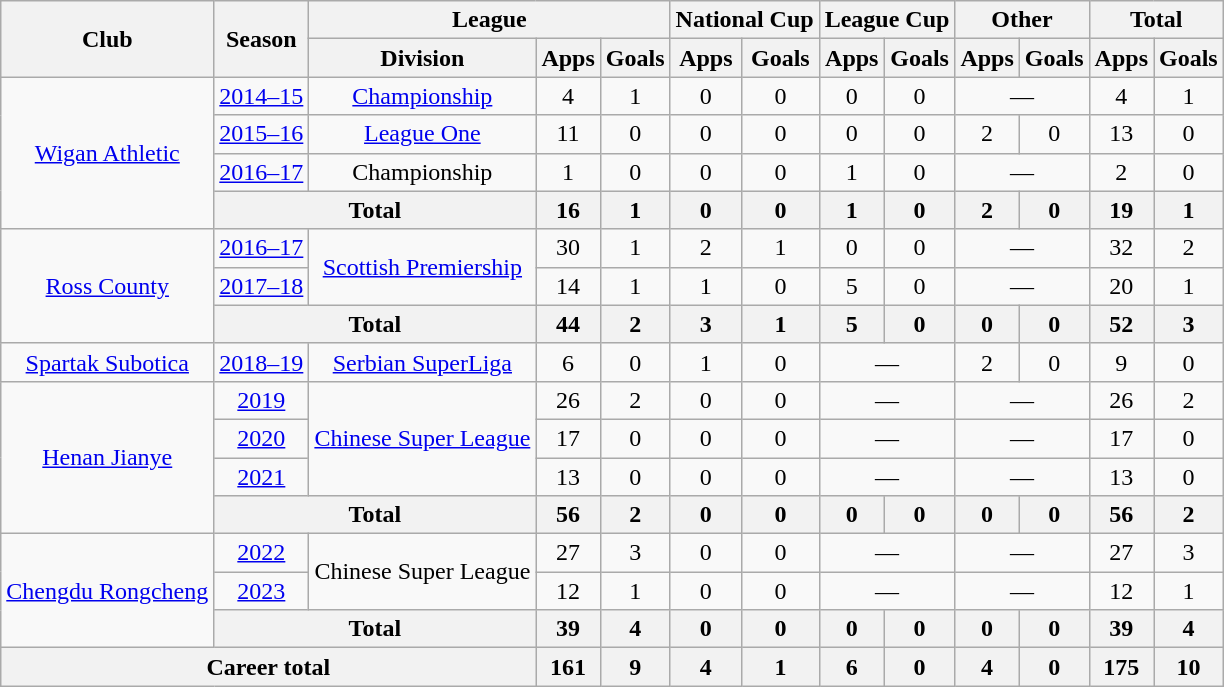<table class="wikitable" style="text-align: center">
<tr>
<th rowspan="2">Club</th>
<th rowspan="2">Season</th>
<th colspan="3">League</th>
<th colspan="2">National Cup</th>
<th colspan="2">League Cup</th>
<th colspan="2">Other</th>
<th colspan="2">Total</th>
</tr>
<tr>
<th>Division</th>
<th>Apps</th>
<th>Goals</th>
<th>Apps</th>
<th>Goals</th>
<th>Apps</th>
<th>Goals</th>
<th>Apps</th>
<th>Goals</th>
<th>Apps</th>
<th>Goals</th>
</tr>
<tr>
<td rowspan="4"><a href='#'>Wigan Athletic</a></td>
<td><a href='#'>2014–15</a></td>
<td><a href='#'>Championship</a></td>
<td>4</td>
<td>1</td>
<td>0</td>
<td>0</td>
<td>0</td>
<td>0</td>
<td colspan="2">—</td>
<td>4</td>
<td>1</td>
</tr>
<tr>
<td><a href='#'>2015–16</a></td>
<td><a href='#'>League One</a></td>
<td>11</td>
<td>0</td>
<td>0</td>
<td>0</td>
<td>0</td>
<td>0</td>
<td>2</td>
<td>0</td>
<td>13</td>
<td>0</td>
</tr>
<tr>
<td><a href='#'>2016–17</a></td>
<td>Championship</td>
<td>1</td>
<td>0</td>
<td>0</td>
<td>0</td>
<td>1</td>
<td>0</td>
<td colspan="2">—</td>
<td>2</td>
<td>0</td>
</tr>
<tr>
<th colspan="2">Total</th>
<th>16</th>
<th>1</th>
<th>0</th>
<th>0</th>
<th>1</th>
<th>0</th>
<th>2</th>
<th>0</th>
<th>19</th>
<th>1</th>
</tr>
<tr>
<td rowspan="3"><a href='#'>Ross County</a></td>
<td><a href='#'>2016–17</a></td>
<td rowspan="2"><a href='#'>Scottish Premiership</a></td>
<td>30</td>
<td>1</td>
<td>2</td>
<td>1</td>
<td>0</td>
<td>0</td>
<td colspan="2">—</td>
<td>32</td>
<td>2</td>
</tr>
<tr>
<td><a href='#'>2017–18</a></td>
<td>14</td>
<td>1</td>
<td>1</td>
<td>0</td>
<td>5</td>
<td>0</td>
<td colspan="2">—</td>
<td>20</td>
<td>1</td>
</tr>
<tr>
<th colspan="2">Total</th>
<th>44</th>
<th>2</th>
<th>3</th>
<th>1</th>
<th>5</th>
<th>0</th>
<th>0</th>
<th>0</th>
<th>52</th>
<th>3</th>
</tr>
<tr>
<td><a href='#'>Spartak Subotica</a></td>
<td><a href='#'>2018–19</a></td>
<td><a href='#'>Serbian SuperLiga</a></td>
<td>6</td>
<td>0</td>
<td>1</td>
<td>0</td>
<td colspan="2">—</td>
<td>2</td>
<td>0</td>
<td>9</td>
<td>0</td>
</tr>
<tr>
<td rowspan="4"><a href='#'>Henan Jianye</a></td>
<td><a href='#'>2019</a></td>
<td rowspan="3"><a href='#'>Chinese Super League</a></td>
<td>26</td>
<td>2</td>
<td>0</td>
<td>0</td>
<td colspan="2">—</td>
<td colspan="2">—</td>
<td>26</td>
<td>2</td>
</tr>
<tr>
<td><a href='#'>2020</a></td>
<td>17</td>
<td>0</td>
<td>0</td>
<td>0</td>
<td colspan="2">—</td>
<td colspan="2">—</td>
<td>17</td>
<td>0</td>
</tr>
<tr>
<td><a href='#'>2021</a></td>
<td>13</td>
<td>0</td>
<td>0</td>
<td>0</td>
<td colspan="2">—</td>
<td colspan="2">—</td>
<td>13</td>
<td>0</td>
</tr>
<tr>
<th colspan="2">Total</th>
<th>56</th>
<th>2</th>
<th>0</th>
<th>0</th>
<th>0</th>
<th>0</th>
<th>0</th>
<th>0</th>
<th>56</th>
<th>2</th>
</tr>
<tr>
<td rowspan="3"><a href='#'>Chengdu Rongcheng</a></td>
<td><a href='#'>2022</a></td>
<td rowspan="2">Chinese Super League</td>
<td>27</td>
<td>3</td>
<td>0</td>
<td>0</td>
<td colspan="2">—</td>
<td colspan="2">—</td>
<td>27</td>
<td>3</td>
</tr>
<tr>
<td><a href='#'>2023</a></td>
<td>12</td>
<td>1</td>
<td>0</td>
<td>0</td>
<td colspan="2">—</td>
<td colspan="2">—</td>
<td>12</td>
<td>1</td>
</tr>
<tr>
<th colspan="2">Total</th>
<th>39</th>
<th>4</th>
<th>0</th>
<th>0</th>
<th>0</th>
<th>0</th>
<th>0</th>
<th>0</th>
<th>39</th>
<th>4</th>
</tr>
<tr>
<th colspan="3">Career total</th>
<th>161</th>
<th>9</th>
<th>4</th>
<th>1</th>
<th>6</th>
<th>0</th>
<th>4</th>
<th>0</th>
<th>175</th>
<th>10</th>
</tr>
</table>
